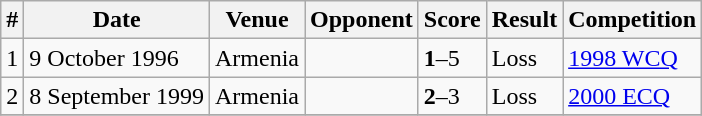<table class="wikitable">
<tr>
<th>#</th>
<th>Date</th>
<th>Venue</th>
<th>Opponent</th>
<th>Score</th>
<th>Result</th>
<th>Competition</th>
</tr>
<tr>
<td>1</td>
<td>9 October 1996</td>
<td>Armenia</td>
<td></td>
<td><strong>1</strong>–5</td>
<td>Loss</td>
<td><a href='#'>1998 WCQ</a></td>
</tr>
<tr>
<td>2</td>
<td>8 September 1999</td>
<td>Armenia</td>
<td></td>
<td><strong>2</strong>–3</td>
<td>Loss</td>
<td><a href='#'>2000 ECQ</a></td>
</tr>
<tr>
</tr>
</table>
